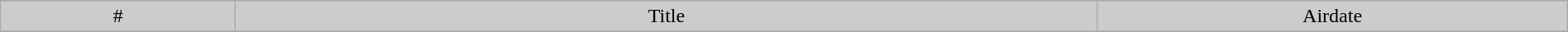<table class="wikitable plainrowheaders" width="100%">
<tr>
</tr>
<tr bgcolor=#CCCCCC>
<td align="center" width="15%">#</td>
<td align="center" width="55%">Title</td>
<td align="center" width="30%">Airdate</td>
</tr>
<tr>
</tr>
</table>
